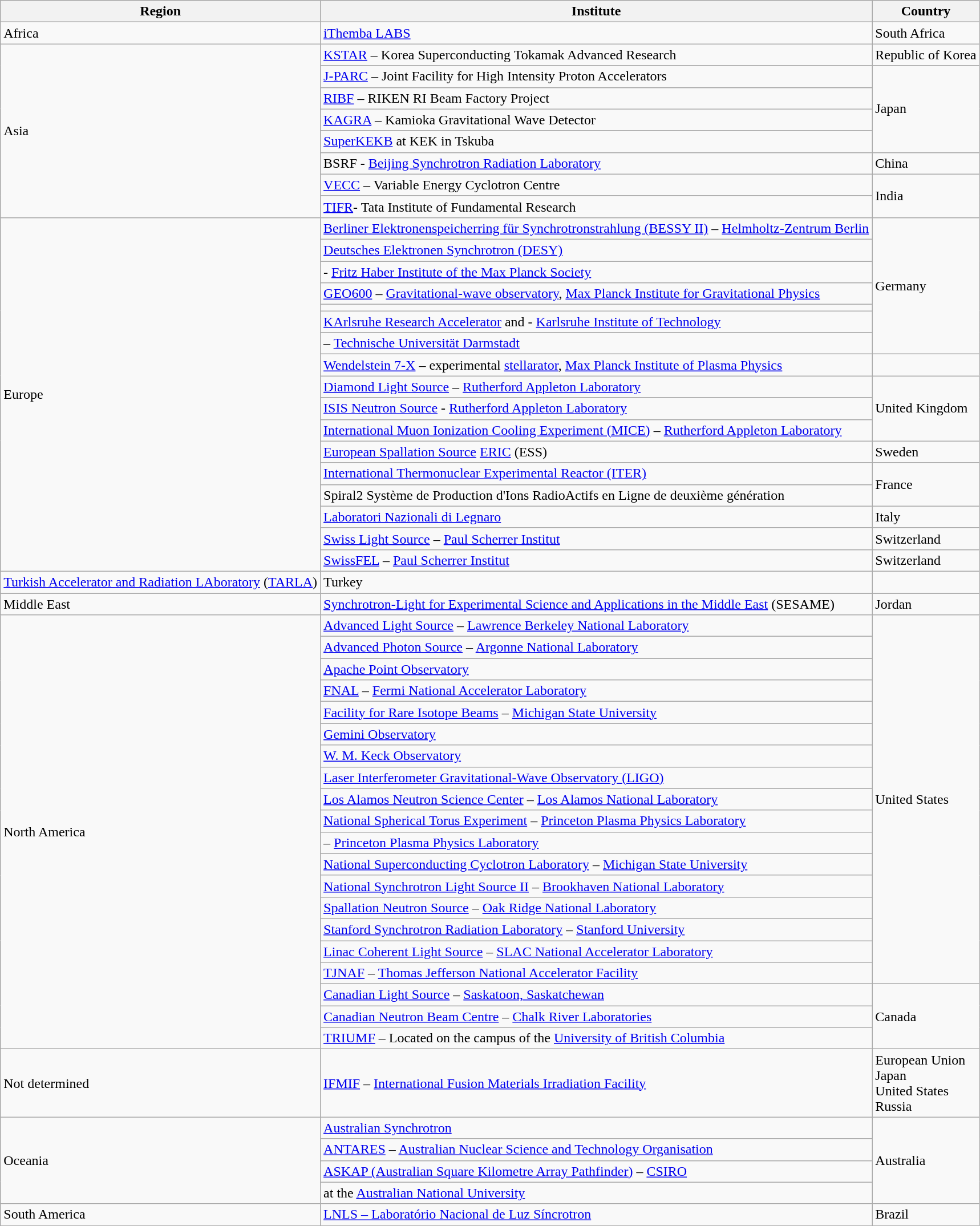<table class="wikitable">
<tr>
<th>Region</th>
<th>Institute</th>
<th>Country</th>
</tr>
<tr>
<td>Africa</td>
<td><a href='#'>iThemba LABS</a></td>
<td>South Africa</td>
</tr>
<tr>
<td rowspan="8">Asia</td>
<td><a href='#'>KSTAR</a> – Korea Superconducting Tokamak Advanced Research</td>
<td>Republic of Korea</td>
</tr>
<tr>
<td><a href='#'>J-PARC</a> – Joint Facility for High Intensity Proton Accelerators</td>
<td rowspan="4">Japan</td>
</tr>
<tr>
<td><a href='#'>RIBF</a> – RIKEN RI Beam Factory Project</td>
</tr>
<tr>
<td><a href='#'>KAGRA</a> – Kamioka Gravitational Wave Detector</td>
</tr>
<tr>
<td><a href='#'>SuperKEKB</a> at KEK in Tskuba</td>
</tr>
<tr>
<td>BSRF - <a href='#'>Beijing Synchrotron Radiation Laboratory</a></td>
<td>China</td>
</tr>
<tr>
<td><a href='#'>VECC</a> – Variable Energy Cyclotron Centre</td>
<td rowspan="2">India</td>
</tr>
<tr>
<td><a href='#'>TIFR</a>- Tata Institute of Fundamental Research</td>
</tr>
<tr>
<td rowspan="17">Europe</td>
<td><a href='#'>Berliner Elektronenspeicherring für Synchrotronstrahlung (BESSY II)</a> – <a href='#'>Helmholtz-Zentrum Berlin</a></td>
<td rowspan="7">Germany</td>
</tr>
<tr>
<td><a href='#'>Deutsches Elektronen Synchrotron (DESY)</a></td>
</tr>
<tr>
<td> - <a href='#'>Fritz Haber Institute of the Max Planck Society</a></td>
</tr>
<tr>
<td><a href='#'>GEO600</a> – <a href='#'>Gravitational-wave observatory</a>, <a href='#'>Max Planck Institute for Gravitational Physics</a></td>
</tr>
<tr>
<td></td>
</tr>
<tr>
<td><a href='#'>KArlsruhe Research Accelerator</a> and  - <a href='#'>Karlsruhe Institute of Technology</a></td>
</tr>
<tr>
<td> – <a href='#'>Technische Universität Darmstadt</a></td>
</tr>
<tr>
<td><a href='#'>Wendelstein 7-X</a> – experimental <a href='#'>stellarator</a>, <a href='#'>Max Planck Institute of Plasma Physics</a></td>
</tr>
<tr>
<td><a href='#'>Diamond Light Source</a> – <a href='#'>Rutherford Appleton Laboratory</a></td>
<td rowspan="3">United Kingdom</td>
</tr>
<tr>
<td><a href='#'>ISIS Neutron Source</a> - <a href='#'>Rutherford Appleton Laboratory</a></td>
</tr>
<tr>
<td><a href='#'>International Muon Ionization Cooling Experiment (MICE)</a> – <a href='#'>Rutherford Appleton Laboratory</a></td>
</tr>
<tr>
<td><a href='#'>European Spallation Source</a> <a href='#'>ERIC</a> (ESS)</td>
<td>Sweden</td>
</tr>
<tr>
<td><a href='#'>International Thermonuclear Experimental Reactor (ITER)</a></td>
<td rowspan="2">France</td>
</tr>
<tr>
<td>Spiral2 Système de Production d'Ions RadioActifs en Ligne de deuxième génération</td>
</tr>
<tr>
<td><a href='#'>Laboratori Nazionali di Legnaro</a></td>
<td>Italy</td>
</tr>
<tr>
<td><a href='#'>Swiss Light Source</a> – <a href='#'>Paul Scherrer Institut</a></td>
<td>Switzerland</td>
</tr>
<tr>
<td><a href='#'>SwissFEL</a> – <a href='#'>Paul Scherrer Institut</a></td>
<td>Switzerland</td>
</tr>
<tr>
<td><a href='#'>Turkish Accelerator and Radiation LAboratory</a>  (<a href='#'>TARLA</a>)</td>
<td>Turkey</td>
</tr>
<tr>
<td>Middle East</td>
<td><a href='#'>Synchrotron-Light for Experimental Science and Applications in the Middle East</a> (SESAME)</td>
<td>Jordan</td>
</tr>
<tr>
<td rowspan="20">North America</td>
<td><a href='#'>Advanced Light Source</a> – <a href='#'>Lawrence Berkeley National Laboratory</a></td>
<td rowspan="17">United States</td>
</tr>
<tr>
<td><a href='#'>Advanced Photon Source</a> – <a href='#'>Argonne National Laboratory</a></td>
</tr>
<tr>
<td><a href='#'>Apache Point Observatory</a></td>
</tr>
<tr>
<td><a href='#'>FNAL</a> – <a href='#'>Fermi National Accelerator Laboratory</a></td>
</tr>
<tr>
<td><a href='#'>Facility for Rare Isotope Beams</a> – <a href='#'>Michigan State University</a></td>
</tr>
<tr>
<td><a href='#'>Gemini Observatory</a></td>
</tr>
<tr>
<td><a href='#'>W. M. Keck Observatory</a></td>
</tr>
<tr>
<td><a href='#'>Laser Interferometer Gravitational-Wave Observatory (LIGO)</a></td>
</tr>
<tr>
<td><a href='#'>Los Alamos Neutron Science Center</a> – <a href='#'>Los Alamos National Laboratory</a></td>
</tr>
<tr>
<td><a href='#'>National Spherical Torus Experiment</a> – <a href='#'>Princeton Plasma Physics Laboratory</a></td>
</tr>
<tr>
<td> – <a href='#'>Princeton Plasma Physics Laboratory</a></td>
</tr>
<tr>
<td><a href='#'>National Superconducting Cyclotron Laboratory</a> – <a href='#'>Michigan State University</a></td>
</tr>
<tr>
<td><a href='#'>National Synchrotron Light Source II</a> – <a href='#'>Brookhaven National Laboratory</a></td>
</tr>
<tr>
<td><a href='#'>Spallation Neutron Source</a> – <a href='#'>Oak Ridge National Laboratory</a></td>
</tr>
<tr>
<td><a href='#'>Stanford Synchrotron Radiation Laboratory</a> – <a href='#'>Stanford University</a></td>
</tr>
<tr>
<td><a href='#'>Linac Coherent Light Source</a>  – <a href='#'>SLAC National Accelerator Laboratory</a></td>
</tr>
<tr>
<td><a href='#'>TJNAF</a> – <a href='#'>Thomas Jefferson National Accelerator Facility</a></td>
</tr>
<tr>
<td><a href='#'>Canadian Light Source</a> – <a href='#'>Saskatoon, Saskatchewan</a></td>
<td rowspan="3">Canada</td>
</tr>
<tr>
<td><a href='#'>Canadian Neutron Beam Centre</a> – <a href='#'>Chalk River Laboratories</a></td>
</tr>
<tr>
<td><a href='#'>TRIUMF</a> – Located on the campus of the <a href='#'>University of British Columbia</a></td>
</tr>
<tr>
<td>Not determined</td>
<td><a href='#'>IFMIF</a> – <a href='#'>International Fusion Materials Irradiation Facility</a></td>
<td>European Union<br>Japan<br>United States<br>Russia</td>
</tr>
<tr>
<td rowspan="4">Oceania</td>
<td><a href='#'>Australian Synchrotron</a></td>
<td rowspan="4">Australia</td>
</tr>
<tr>
<td><a href='#'>ANTARES</a> – <a href='#'>Australian Nuclear Science and Technology Organisation</a></td>
</tr>
<tr>
<td><a href='#'>ASKAP (Australian Square Kilometre Array Pathfinder)</a> – <a href='#'>CSIRO</a></td>
</tr>
<tr>
<td> at the <a href='#'>Australian National University</a></td>
</tr>
<tr>
<td>South America</td>
<td><a href='#'>LNLS – Laboratório Nacional de Luz Síncrotron</a></td>
<td>Brazil</td>
</tr>
</table>
